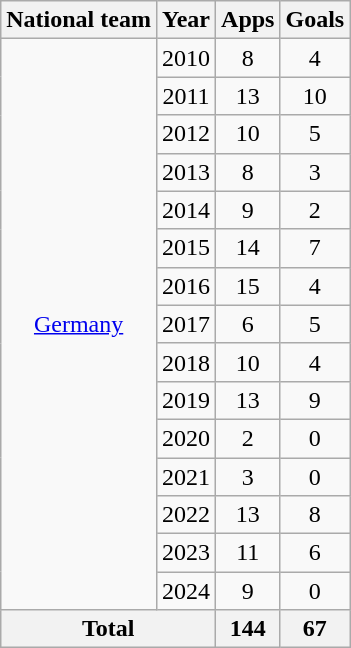<table class="wikitable" style="text-align:center">
<tr>
<th>National team</th>
<th>Year</th>
<th>Apps</th>
<th>Goals</th>
</tr>
<tr>
<td rowspan="15"><a href='#'>Germany</a></td>
<td>2010</td>
<td>8</td>
<td>4</td>
</tr>
<tr>
<td>2011</td>
<td>13</td>
<td>10</td>
</tr>
<tr>
<td>2012</td>
<td>10</td>
<td>5</td>
</tr>
<tr>
<td>2013</td>
<td>8</td>
<td>3</td>
</tr>
<tr>
<td>2014</td>
<td>9</td>
<td>2</td>
</tr>
<tr>
<td>2015</td>
<td>14</td>
<td>7</td>
</tr>
<tr>
<td>2016</td>
<td>15</td>
<td>4</td>
</tr>
<tr>
<td>2017</td>
<td>6</td>
<td>5</td>
</tr>
<tr>
<td>2018</td>
<td>10</td>
<td>4</td>
</tr>
<tr>
<td>2019</td>
<td>13</td>
<td>9</td>
</tr>
<tr>
<td>2020</td>
<td>2</td>
<td>0</td>
</tr>
<tr>
<td>2021</td>
<td>3</td>
<td>0</td>
</tr>
<tr>
<td>2022</td>
<td>13</td>
<td>8</td>
</tr>
<tr>
<td>2023</td>
<td>11</td>
<td>6</td>
</tr>
<tr>
<td>2024</td>
<td>9</td>
<td>0</td>
</tr>
<tr>
<th colspan="2">Total</th>
<th>144</th>
<th>67</th>
</tr>
</table>
